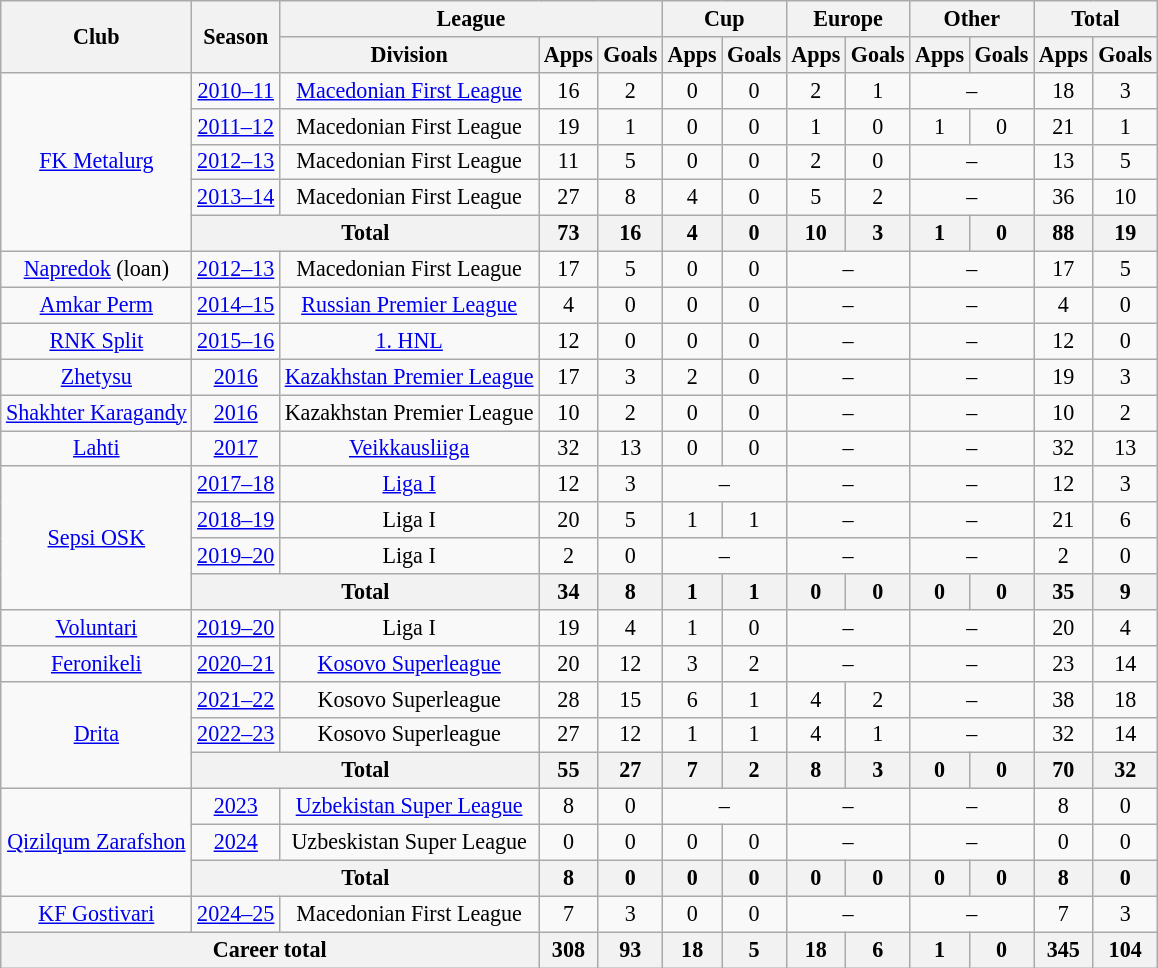<table class="wikitable" style="font-size:92%;text-align: center;">
<tr>
<th rowspan="2">Club</th>
<th rowspan="2">Season</th>
<th colspan="3">League</th>
<th colspan="2">Cup</th>
<th colspan="2">Europe</th>
<th colspan="2">Other</th>
<th colspan="2">Total</th>
</tr>
<tr>
<th>Division</th>
<th>Apps</th>
<th>Goals</th>
<th>Apps</th>
<th>Goals</th>
<th>Apps</th>
<th>Goals</th>
<th>Apps</th>
<th>Goals</th>
<th>Apps</th>
<th>Goals</th>
</tr>
<tr>
<td rowspan="5" valign="center"><a href='#'>FK Metalurg</a></td>
<td><a href='#'>2010–11</a></td>
<td><a href='#'>Macedonian First League</a></td>
<td>16</td>
<td>2</td>
<td>0</td>
<td>0</td>
<td>2</td>
<td>1</td>
<td colspan="2">–</td>
<td>18</td>
<td>3</td>
</tr>
<tr>
<td><a href='#'>2011–12</a></td>
<td>Macedonian First League</td>
<td>19</td>
<td>1</td>
<td>0</td>
<td>0</td>
<td>1</td>
<td>0</td>
<td>1</td>
<td>0</td>
<td>21</td>
<td>1</td>
</tr>
<tr>
<td><a href='#'>2012–13</a></td>
<td>Macedonian First League</td>
<td>11</td>
<td>5</td>
<td>0</td>
<td>0</td>
<td>2</td>
<td>0</td>
<td colspan="2">–</td>
<td>13</td>
<td>5</td>
</tr>
<tr>
<td><a href='#'>2013–14</a></td>
<td>Macedonian First League</td>
<td>27</td>
<td>8</td>
<td>4</td>
<td>0</td>
<td>5</td>
<td>2</td>
<td colspan="2">–</td>
<td>36</td>
<td>10</td>
</tr>
<tr>
<th colspan="2">Total</th>
<th>73</th>
<th>16</th>
<th>4</th>
<th>0</th>
<th>10</th>
<th>3</th>
<th>1</th>
<th>0</th>
<th>88</th>
<th>19</th>
</tr>
<tr>
<td valign="center"><a href='#'>Napredok</a> (loan)</td>
<td><a href='#'>2012–13</a></td>
<td>Macedonian First League</td>
<td>17</td>
<td>5</td>
<td>0</td>
<td>0</td>
<td colspan="2">–</td>
<td colspan="2">–</td>
<td>17</td>
<td>5</td>
</tr>
<tr>
<td valign="center"><a href='#'>Amkar Perm</a></td>
<td><a href='#'>2014–15</a></td>
<td><a href='#'>Russian Premier League</a></td>
<td>4</td>
<td>0</td>
<td>0</td>
<td>0</td>
<td colspan="2">–</td>
<td colspan="2">–</td>
<td>4</td>
<td>0</td>
</tr>
<tr>
<td valign="center"><a href='#'>RNK Split</a></td>
<td><a href='#'>2015–16</a></td>
<td><a href='#'>1. HNL</a></td>
<td>12</td>
<td>0</td>
<td>0</td>
<td>0</td>
<td colspan="2">–</td>
<td colspan="2">–</td>
<td>12</td>
<td>0</td>
</tr>
<tr>
<td valign="center"><a href='#'>Zhetysu</a></td>
<td><a href='#'>2016</a></td>
<td><a href='#'>Kazakhstan Premier League</a></td>
<td>17</td>
<td>3</td>
<td>2</td>
<td>0</td>
<td colspan="2">–</td>
<td colspan="2">–</td>
<td>19</td>
<td>3</td>
</tr>
<tr>
<td valign="center"><a href='#'>Shakhter Karagandy</a></td>
<td><a href='#'>2016</a></td>
<td>Kazakhstan Premier League</td>
<td>10</td>
<td>2</td>
<td>0</td>
<td>0</td>
<td colspan="2">–</td>
<td colspan="2">–</td>
<td>10</td>
<td>2</td>
</tr>
<tr>
<td valign="center"><a href='#'>Lahti</a></td>
<td><a href='#'>2017</a></td>
<td><a href='#'>Veikkausliiga</a></td>
<td>32</td>
<td>13</td>
<td>0</td>
<td>0</td>
<td colspan="2">–</td>
<td colspan="2">–</td>
<td>32</td>
<td>13</td>
</tr>
<tr>
<td rowspan=4><a href='#'>Sepsi OSK</a></td>
<td><a href='#'>2017–18</a></td>
<td><a href='#'>Liga I</a></td>
<td>12</td>
<td>3</td>
<td colspan=2>–</td>
<td colspan=2>–</td>
<td colspan=2>–</td>
<td>12</td>
<td>3</td>
</tr>
<tr>
<td><a href='#'>2018–19</a></td>
<td>Liga I</td>
<td>20</td>
<td>5</td>
<td>1</td>
<td>1</td>
<td colspan=2>–</td>
<td colspan=2>–</td>
<td>21</td>
<td>6</td>
</tr>
<tr>
<td><a href='#'>2019–20</a></td>
<td>Liga I</td>
<td>2</td>
<td>0</td>
<td colspan=2>–</td>
<td colspan=2>–</td>
<td colspan=2>–</td>
<td>2</td>
<td>0</td>
</tr>
<tr>
<th colspan=2>Total</th>
<th>34</th>
<th>8</th>
<th>1</th>
<th>1</th>
<th>0</th>
<th>0</th>
<th>0</th>
<th>0</th>
<th>35</th>
<th>9</th>
</tr>
<tr>
<td><a href='#'>Voluntari</a></td>
<td><a href='#'>2019–20</a></td>
<td>Liga I</td>
<td>19</td>
<td>4</td>
<td>1</td>
<td>0</td>
<td colspan=2>–</td>
<td colspan=2>–</td>
<td>20</td>
<td>4</td>
</tr>
<tr>
<td><a href='#'>Feronikeli</a></td>
<td><a href='#'>2020–21</a></td>
<td><a href='#'>Kosovo Superleague</a></td>
<td>20</td>
<td>12</td>
<td>3</td>
<td>2</td>
<td colspan=2>–</td>
<td colspan=2>–</td>
<td>23</td>
<td>14</td>
</tr>
<tr>
<td rowspan=3><a href='#'>Drita</a></td>
<td><a href='#'>2021–22</a></td>
<td>Kosovo Superleague</td>
<td>28</td>
<td>15</td>
<td>6</td>
<td>1</td>
<td>4</td>
<td>2</td>
<td colspan=2>–</td>
<td>38</td>
<td>18</td>
</tr>
<tr>
<td><a href='#'>2022–23</a></td>
<td>Kosovo Superleague</td>
<td>27</td>
<td>12</td>
<td>1</td>
<td>1</td>
<td>4</td>
<td>1</td>
<td colspan=2>–</td>
<td>32</td>
<td>14</td>
</tr>
<tr>
<th colspan=2>Total</th>
<th>55</th>
<th>27</th>
<th>7</th>
<th>2</th>
<th>8</th>
<th>3</th>
<th>0</th>
<th>0</th>
<th>70</th>
<th>32</th>
</tr>
<tr>
<td rowspan=3><a href='#'>Qizilqum Zarafshon</a></td>
<td><a href='#'>2023</a></td>
<td><a href='#'>Uzbekistan Super League</a></td>
<td>8</td>
<td>0</td>
<td colspan=2>–</td>
<td colspan=2>–</td>
<td colspan=2>–</td>
<td>8</td>
<td>0</td>
</tr>
<tr>
<td><a href='#'>2024</a></td>
<td>Uzbeskistan Super League</td>
<td>0</td>
<td>0</td>
<td>0</td>
<td>0</td>
<td colspan=2>–</td>
<td colspan=2>–</td>
<td>0</td>
<td>0</td>
</tr>
<tr>
<th colspan=2>Total</th>
<th>8</th>
<th>0</th>
<th>0</th>
<th>0</th>
<th>0</th>
<th>0</th>
<th>0</th>
<th>0</th>
<th>8</th>
<th>0</th>
</tr>
<tr>
<td><a href='#'>KF Gostivari</a></td>
<td><a href='#'>2024–25</a></td>
<td>Macedonian First League</td>
<td>7</td>
<td>3</td>
<td>0</td>
<td>0</td>
<td colspan=2>–</td>
<td colspan=2>–</td>
<td>7</td>
<td>3</td>
</tr>
<tr>
<th colspan="3">Career total</th>
<th>308</th>
<th>93</th>
<th>18</th>
<th>5</th>
<th>18</th>
<th>6</th>
<th>1</th>
<th>0</th>
<th>345</th>
<th>104</th>
</tr>
</table>
